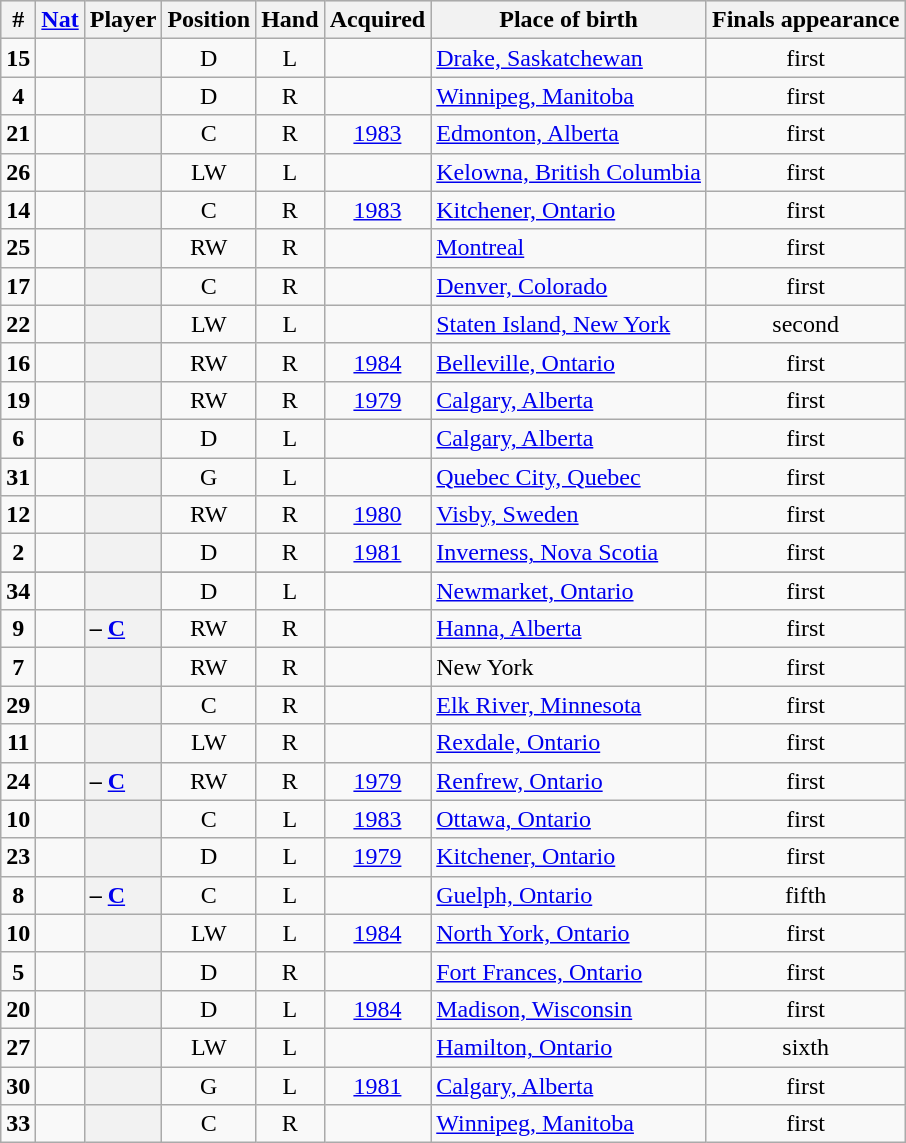<table class="sortable wikitable plainrowheaders" style="text-align:center;">
<tr style="background:#ddd;">
<th scope="col">#</th>
<th scope="col"><a href='#'>Nat</a></th>
<th scope="col">Player</th>
<th scope="col">Position</th>
<th scope="col">Hand</th>
<th scope="col">Acquired</th>
<th scope="col" class="unsortable">Place of birth</th>
<th scope="col" class="unsortable">Finals appearance</th>
</tr>
<tr>
<td><strong>15</strong></td>
<td></td>
<th scope="row" style="text-align:left;"></th>
<td>D</td>
<td>L</td>
<td></td>
<td style="text-align:left;"><a href='#'>Drake, Saskatchewan</a></td>
<td>first</td>
</tr>
<tr>
<td><strong>4</strong></td>
<td></td>
<th scope="row" style="text-align:left;"></th>
<td>D</td>
<td>R</td>
<td></td>
<td style="text-align:left;"><a href='#'>Winnipeg, Manitoba</a></td>
<td>first</td>
</tr>
<tr>
<td><strong>21</strong></td>
<td></td>
<th scope="row" style="text-align:left;"></th>
<td>C</td>
<td>R</td>
<td><a href='#'>1983</a></td>
<td style="text-align:left;"><a href='#'>Edmonton, Alberta</a></td>
<td>first</td>
</tr>
<tr>
<td><strong>26</strong></td>
<td></td>
<th scope="row" style="text-align:left;"></th>
<td>LW</td>
<td>L</td>
<td></td>
<td style="text-align:left;"><a href='#'>Kelowna, British Columbia</a></td>
<td>first</td>
</tr>
<tr>
<td><strong>14</strong></td>
<td></td>
<th scope="row" style="text-align:left;"></th>
<td>C</td>
<td>R</td>
<td><a href='#'>1983</a></td>
<td style="text-align:left;"><a href='#'>Kitchener, Ontario</a></td>
<td>first</td>
</tr>
<tr>
<td><strong>25</strong></td>
<td></td>
<th scope="row" style="text-align:left;"></th>
<td>RW</td>
<td>R</td>
<td></td>
<td style="text-align:left;"><a href='#'>Montreal</a></td>
<td>first</td>
</tr>
<tr>
<td><strong>17</strong></td>
<td></td>
<th scope="row" style="text-align:left;"></th>
<td>C</td>
<td>R</td>
<td></td>
<td style="text-align:left;"><a href='#'>Denver, Colorado</a></td>
<td>first</td>
</tr>
<tr>
<td><strong>22</strong></td>
<td></td>
<th scope="row" style="text-align:left;"></th>
<td>LW</td>
<td>L</td>
<td></td>
<td style="text-align:left;"><a href='#'>Staten Island, New York</a></td>
<td>second </td>
</tr>
<tr>
<td><strong>16</strong></td>
<td></td>
<th scope="row" style="text-align:left;"></th>
<td>RW</td>
<td>R</td>
<td><a href='#'>1984</a></td>
<td style="text-align:left;"><a href='#'>Belleville, Ontario</a></td>
<td>first</td>
</tr>
<tr>
<td><strong>19</strong></td>
<td></td>
<th scope="row" style="text-align:left;"></th>
<td>RW</td>
<td>R</td>
<td><a href='#'>1979</a></td>
<td style="text-align:left;"><a href='#'>Calgary, Alberta</a></td>
<td>first</td>
</tr>
<tr>
<td><strong>6</strong></td>
<td></td>
<th scope="row" style="text-align:left;"></th>
<td>D</td>
<td>L</td>
<td></td>
<td style="text-align:left;"><a href='#'>Calgary, Alberta</a></td>
<td>first</td>
</tr>
<tr>
<td><strong>31</strong></td>
<td></td>
<th scope="row" style="text-align:left;"></th>
<td>G</td>
<td>L</td>
<td></td>
<td style="text-align:left;"><a href='#'>Quebec City, Quebec</a></td>
<td>first</td>
</tr>
<tr>
<td><strong>12</strong></td>
<td></td>
<th scope="row" style="text-align:left;"></th>
<td>RW</td>
<td>R</td>
<td><a href='#'>1980</a></td>
<td style="text-align:left;"><a href='#'>Visby, Sweden</a></td>
<td>first</td>
</tr>
<tr>
<td><strong>2</strong></td>
<td></td>
<th scope="row" style="text-align:left;"></th>
<td>D</td>
<td>R</td>
<td><a href='#'>1981</a></td>
<td style="text-align:left;"><a href='#'>Inverness, Nova Scotia</a></td>
<td>first</td>
</tr>
<tr>
</tr>
<tr>
<td><strong>34</strong></td>
<td></td>
<th scope="row" style="text-align:left;"></th>
<td>D</td>
<td>L</td>
<td></td>
<td style="text-align:left;"><a href='#'>Newmarket, Ontario</a></td>
<td>first</td>
</tr>
<tr>
<td><strong>9</strong></td>
<td></td>
<th scope="row" style="text-align:left;"> – <strong><a href='#'>C</a></strong></th>
<td>RW</td>
<td>R</td>
<td></td>
<td style="text-align:left;"><a href='#'>Hanna, Alberta</a></td>
<td>first</td>
</tr>
<tr>
<td><strong>7</strong></td>
<td></td>
<th scope="row" style="text-align:left;"></th>
<td>RW</td>
<td>R</td>
<td></td>
<td style="text-align:left;">New York</td>
<td>first</td>
</tr>
<tr>
<td><strong>29</strong></td>
<td></td>
<th scope="row" style="text-align:left;"></th>
<td>C</td>
<td>R</td>
<td></td>
<td style="text-align:left;"><a href='#'>Elk River, Minnesota</a></td>
<td>first</td>
</tr>
<tr>
<td><strong>11</strong></td>
<td></td>
<th scope="row" style="text-align:left;"></th>
<td>LW</td>
<td>R</td>
<td></td>
<td style="text-align:left;"><a href='#'>Rexdale, Ontario</a></td>
<td>first</td>
</tr>
<tr>
<td><strong>24</strong></td>
<td></td>
<th scope="row" style="text-align:left;"> – <strong><a href='#'>C</a></strong></th>
<td>RW</td>
<td>R</td>
<td><a href='#'>1979</a></td>
<td style="text-align:left;"><a href='#'>Renfrew, Ontario</a></td>
<td>first</td>
</tr>
<tr>
<td><strong>10</strong></td>
<td></td>
<th scope="row" style="text-align:left;"></th>
<td>C</td>
<td>L</td>
<td><a href='#'>1983</a></td>
<td style="text-align:left;"><a href='#'>Ottawa, Ontario</a></td>
<td>first</td>
</tr>
<tr>
<td><strong>23</strong></td>
<td></td>
<th scope="row" style="text-align:left;"></th>
<td>D</td>
<td>L</td>
<td><a href='#'>1979</a></td>
<td style="text-align:left;"><a href='#'>Kitchener, Ontario</a></td>
<td>first</td>
</tr>
<tr>
<td><strong>8</strong></td>
<td></td>
<th scope="row" style="text-align:left;"> – <strong><a href='#'>C</a></strong></th>
<td>C</td>
<td>L</td>
<td></td>
<td style="text-align:left;"><a href='#'>Guelph, Ontario</a></td>
<td>fifth </td>
</tr>
<tr>
<td><strong>10</strong></td>
<td></td>
<th scope="row" style="text-align:left;"></th>
<td>LW</td>
<td>L</td>
<td><a href='#'>1984</a></td>
<td style="text-align:left;"><a href='#'>North York, Ontario</a></td>
<td>first</td>
</tr>
<tr>
<td><strong>5</strong></td>
<td></td>
<th scope="row" style="text-align:left;"></th>
<td>D</td>
<td>R</td>
<td></td>
<td style="text-align:left;"><a href='#'>Fort Frances, Ontario</a></td>
<td>first</td>
</tr>
<tr>
<td><strong>20</strong></td>
<td></td>
<th scope="row" style="text-align:left;"></th>
<td>D</td>
<td>L</td>
<td><a href='#'>1984</a></td>
<td style="text-align:left;"><a href='#'>Madison, Wisconsin</a></td>
<td>first</td>
</tr>
<tr>
<td><strong>27</strong></td>
<td></td>
<th scope="row" style="text-align:left;"></th>
<td>LW</td>
<td>L</td>
<td></td>
<td style="text-align:left;"><a href='#'>Hamilton, Ontario</a></td>
<td>sixth </td>
</tr>
<tr>
<td><strong>30</strong></td>
<td></td>
<th scope="row" style="text-align:left;"></th>
<td>G</td>
<td>L</td>
<td><a href='#'>1981</a></td>
<td style="text-align:left;"><a href='#'>Calgary, Alberta</a></td>
<td>first</td>
</tr>
<tr>
<td><strong>33</strong></td>
<td></td>
<th scope="row" style="text-align:left;"></th>
<td>C</td>
<td>R</td>
<td></td>
<td style="text-align:left;"><a href='#'>Winnipeg, Manitoba</a></td>
<td>first</td>
</tr>
</table>
